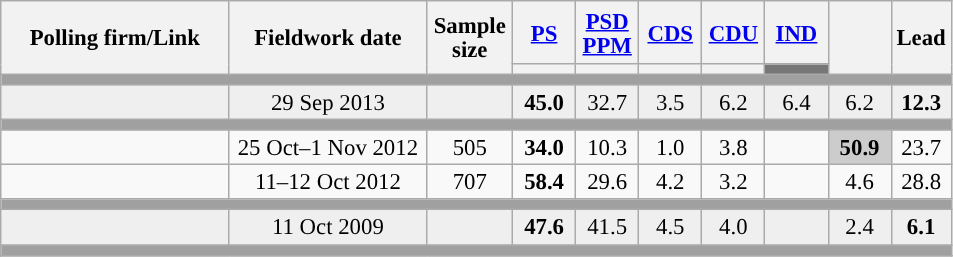<table class="wikitable collapsible sortable" style="text-align:center; font-size:95%; line-height:16px;">
<tr style="height:42px;">
<th style="width:145px;" rowspan="2">Polling firm/Link</th>
<th style="width:125px;" rowspan="2">Fieldwork date</th>
<th class="unsortable" style="width:50px;" rowspan="2">Sample size</th>
<th class="unsortable" style="width:35px;"><a href='#'>PS</a></th>
<th class="unsortable" style="width:35px;"><a href='#'>PSD</a><br><a href='#'>PPM</a></th>
<th class="unsortable" style="width:35px;"><a href='#'>CDS</a></th>
<th class="unsortable" style="width:35px;"><a href='#'>CDU</a></th>
<th class="unsortable" style="width:35px;"><a href='#'>IND</a></th>
<th class="unsortable" style="width:35px;" rowspan="2"></th>
<th class="unsortable" style="width:30px;" rowspan="2">Lead</th>
</tr>
<tr>
<th class="unsortable" style="color:inherit;background:"></th>
<th class="unsortable" style="color:inherit;background:"></th>
<th class="unsortable" style="color:inherit;background:"></th>
<th class="unsortable" style="color:inherit;background:"></th>
<th class="unsortable" style="color:inherit;background:#777777;"></th>
</tr>
<tr>
<td colspan="13" style="background:#A0A0A0"></td>
</tr>
<tr style="background:#EFEFEF;">
<td><strong></strong></td>
<td data-sort-value="2019-10-06">29 Sep 2013</td>
<td></td>
<td><strong>45.0</strong><br></td>
<td>32.7<br></td>
<td>3.5<br></td>
<td>6.2<br></td>
<td>6.4<br></td>
<td>6.2</td>
<td style="background:"><strong>12.3</strong></td>
</tr>
<tr>
<td colspan="13" style="background:#A0A0A0"></td>
</tr>
<tr>
<td align="center"></td>
<td align="center">25 Oct–1 Nov 2012</td>
<td>505</td>
<td align="center" ><strong>34.0</strong></td>
<td align="center">10.3</td>
<td align="center">1.0</td>
<td align="center">3.8</td>
<td></td>
<td align="center" style="background:#cccccc"><strong>50.9</strong></td>
<td style="background:">23.7</td>
</tr>
<tr>
<td align="center"></td>
<td align="center">11–12 Oct 2012</td>
<td>707</td>
<td align="center" ><strong>58.4</strong></td>
<td align="center">29.6</td>
<td align="center">4.2</td>
<td align="center">3.2</td>
<td></td>
<td align="center">4.6</td>
<td style="background:">28.8</td>
</tr>
<tr>
<td colspan="13" style="background:#A0A0A0"></td>
</tr>
<tr style="background:#EFEFEF;">
<td><strong></strong></td>
<td data-sort-value="2019-10-06">11 Oct 2009</td>
<td></td>
<td><strong>47.6</strong><br></td>
<td>41.5<br></td>
<td>4.5<br></td>
<td>4.0<br></td>
<td></td>
<td>2.4</td>
<td style="background:"><strong>6.1</strong></td>
</tr>
<tr>
<td colspan="13" style="background:#A0A0A0"></td>
</tr>
<tr>
</tr>
</table>
